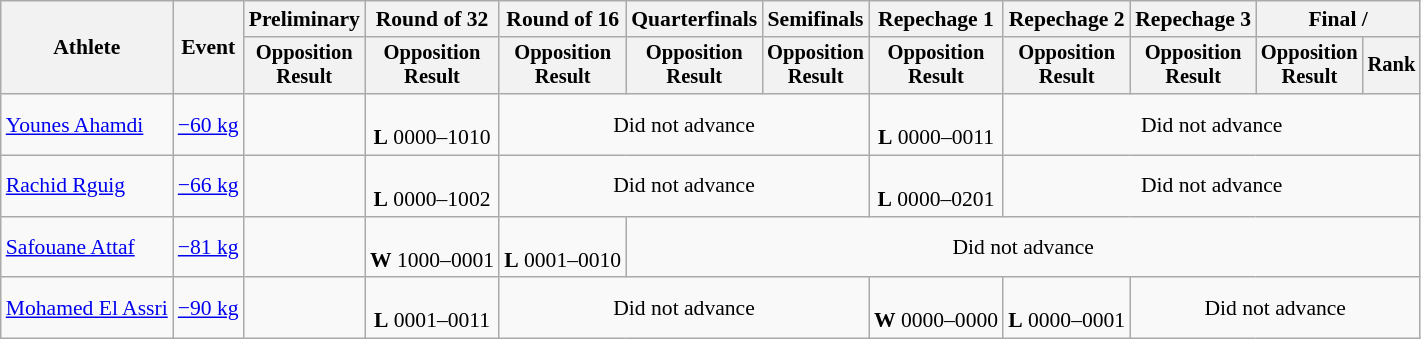<table class="wikitable" style="font-size:90%">
<tr>
<th rowspan="2">Athlete</th>
<th rowspan="2">Event</th>
<th>Preliminary</th>
<th>Round of 32</th>
<th>Round of 16</th>
<th>Quarterfinals</th>
<th>Semifinals</th>
<th>Repechage 1</th>
<th>Repechage 2</th>
<th>Repechage 3</th>
<th colspan=2>Final / </th>
</tr>
<tr style="font-size:95%">
<th>Opposition<br>Result</th>
<th>Opposition<br>Result</th>
<th>Opposition<br>Result</th>
<th>Opposition<br>Result</th>
<th>Opposition<br>Result</th>
<th>Opposition<br>Result</th>
<th>Opposition<br>Result</th>
<th>Opposition<br>Result</th>
<th>Opposition<br>Result</th>
<th>Rank</th>
</tr>
<tr align=center>
<td align=left><a href='#'>Younes Ahamdi</a></td>
<td align=left><a href='#'>−60 kg</a></td>
<td></td>
<td><br><strong>L</strong> 0000–1010</td>
<td colspan=3>Did not advance</td>
<td><br><strong>L</strong> 0000–0011</td>
<td colspan=4>Did not advance</td>
</tr>
<tr align=center>
<td align=left><a href='#'>Rachid Rguig</a></td>
<td align=left><a href='#'>−66 kg</a></td>
<td></td>
<td><br><strong>L</strong> 0000–1002</td>
<td colspan=3>Did not advance</td>
<td><br><strong>L</strong> 0000–0201</td>
<td colspan=4>Did not advance</td>
</tr>
<tr align=center>
<td align=left><a href='#'>Safouane Attaf</a></td>
<td align=left><a href='#'>−81 kg</a></td>
<td></td>
<td><br><strong>W</strong> 1000–0001</td>
<td><br><strong>L</strong> 0001–0010</td>
<td colspan=7>Did not advance</td>
</tr>
<tr align=center>
<td align=left><a href='#'>Mohamed El Assri</a></td>
<td align=left><a href='#'>−90 kg</a></td>
<td></td>
<td><br><strong>L</strong> 0001–0011</td>
<td colspan=3>Did not advance</td>
<td><br><strong>W</strong> 0000–0000 </td>
<td><br><strong>L</strong> 0000–0001</td>
<td colspan=3>Did not advance</td>
</tr>
</table>
